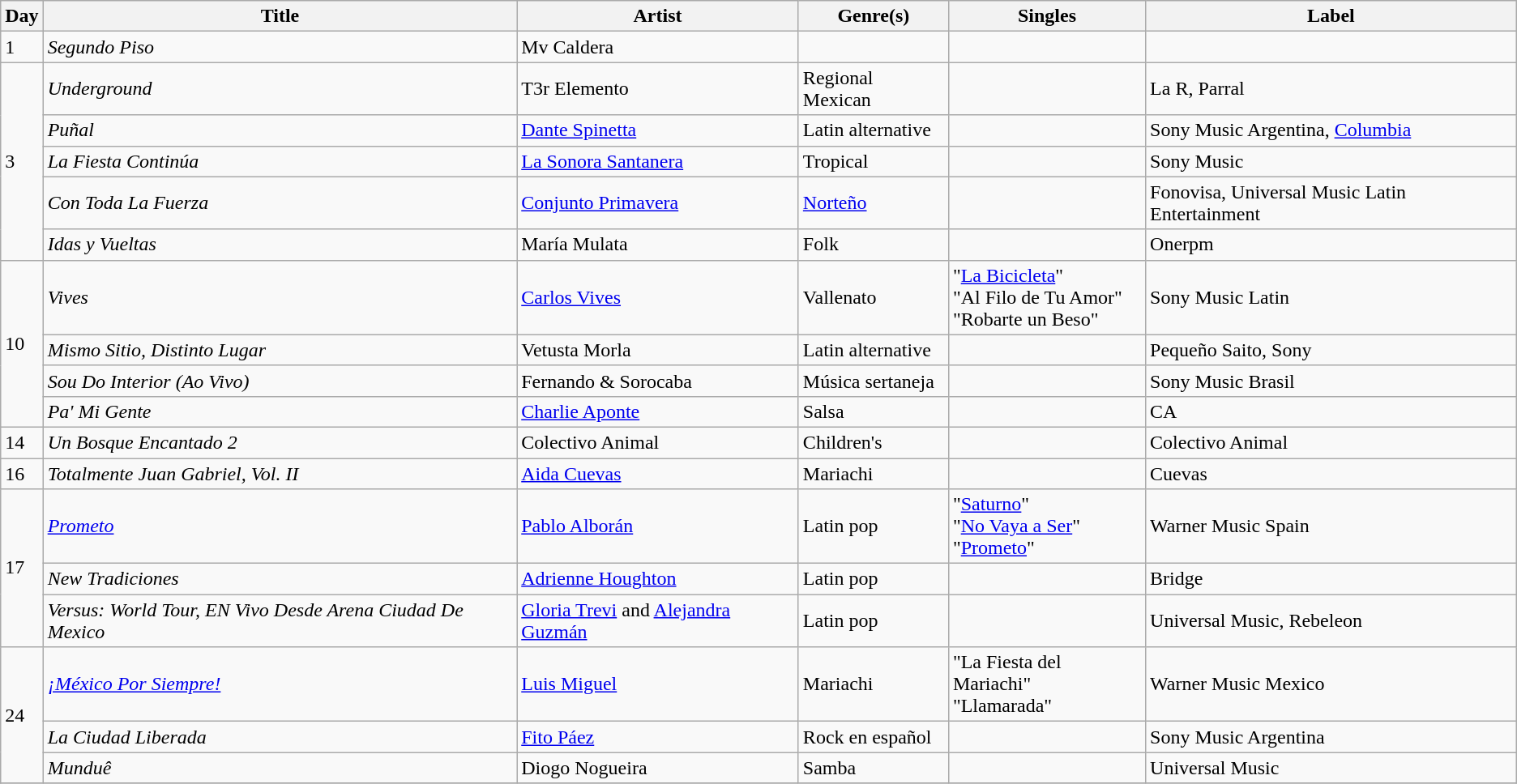<table class="wikitable sortable" style="text-align: left;">
<tr>
<th>Day</th>
<th>Title</th>
<th>Artist</th>
<th>Genre(s)</th>
<th>Singles</th>
<th>Label</th>
</tr>
<tr>
<td>1</td>
<td><em>Segundo Piso</em></td>
<td>Mv Caldera</td>
<td></td>
<td></td>
<td></td>
</tr>
<tr>
<td rowspan="5">3</td>
<td><em>Underground</em></td>
<td>T3r Elemento</td>
<td>Regional Mexican</td>
<td></td>
<td>La R, Parral</td>
</tr>
<tr>
<td><em>Puñal</em></td>
<td><a href='#'>Dante Spinetta</a></td>
<td>Latin alternative</td>
<td></td>
<td>Sony Music Argentina, <a href='#'>Columbia</a></td>
</tr>
<tr>
<td><em>La Fiesta Continúa</em></td>
<td><a href='#'>La Sonora Santanera</a></td>
<td>Tropical</td>
<td></td>
<td>Sony Music</td>
</tr>
<tr>
<td><em>Con Toda La Fuerza</em></td>
<td><a href='#'>Conjunto Primavera</a></td>
<td><a href='#'>Norteño</a></td>
<td></td>
<td>Fonovisa, Universal Music Latin Entertainment</td>
</tr>
<tr>
<td><em>Idas y Vueltas</em></td>
<td>María Mulata</td>
<td>Folk</td>
<td></td>
<td>Onerpm</td>
</tr>
<tr>
<td rowspan="4">10</td>
<td><em>Vives</em></td>
<td><a href='#'>Carlos Vives</a></td>
<td>Vallenato</td>
<td>"<a href='#'>La Bicicleta</a>"<br>"Al Filo de Tu Amor"<br>"Robarte un Beso"</td>
<td>Sony Music Latin</td>
</tr>
<tr>
<td><em>Mismo Sitio, Distinto Lugar</em></td>
<td>Vetusta Morla</td>
<td>Latin alternative</td>
<td></td>
<td>Pequeño Saito, Sony</td>
</tr>
<tr>
<td><em>Sou Do Interior (Ao Vivo)</em></td>
<td>Fernando & Sorocaba</td>
<td>Música sertaneja</td>
<td></td>
<td>Sony Music Brasil</td>
</tr>
<tr>
<td><em>Pa' Mi Gente</em></td>
<td><a href='#'>Charlie Aponte</a></td>
<td>Salsa</td>
<td></td>
<td>CA</td>
</tr>
<tr>
<td>14</td>
<td><em>Un Bosque Encantado 2</em></td>
<td>Colectivo Animal</td>
<td>Children's</td>
<td></td>
<td>Colectivo Animal</td>
</tr>
<tr>
<td>16</td>
<td><em>Totalmente Juan Gabriel, Vol. II</em></td>
<td><a href='#'>Aida Cuevas</a></td>
<td>Mariachi</td>
<td></td>
<td>Cuevas</td>
</tr>
<tr>
<td rowspan="3">17</td>
<td><em><a href='#'>Prometo</a></em></td>
<td><a href='#'>Pablo Alborán</a></td>
<td>Latin pop</td>
<td>"<a href='#'>Saturno</a>"<br>"<a href='#'>No Vaya a Ser</a>"<br>"<a href='#'>Prometo</a>"</td>
<td>Warner Music Spain</td>
</tr>
<tr>
<td><em>New Tradiciones</em></td>
<td><a href='#'>Adrienne Houghton</a></td>
<td>Latin pop</td>
<td></td>
<td>Bridge</td>
</tr>
<tr>
<td><em>Versus: World Tour, EN Vivo Desde Arena Ciudad De Mexico</em></td>
<td><a href='#'>Gloria Trevi</a> and <a href='#'>Alejandra Guzmán</a></td>
<td>Latin pop</td>
<td></td>
<td>Universal Music, Rebeleon</td>
</tr>
<tr>
<td rowspan="3">24</td>
<td><em><a href='#'>¡México Por Siempre!</a></em></td>
<td><a href='#'>Luis Miguel</a></td>
<td>Mariachi</td>
<td>"La Fiesta del Mariachi"<br>"Llamarada"</td>
<td>Warner Music Mexico</td>
</tr>
<tr>
<td><em>La Ciudad Liberada</em></td>
<td><a href='#'>Fito Páez</a></td>
<td>Rock en español</td>
<td></td>
<td>Sony Music Argentina</td>
</tr>
<tr>
<td><em>Munduê</em></td>
<td>Diogo Nogueira</td>
<td>Samba</td>
<td></td>
<td>Universal Music</td>
</tr>
<tr>
</tr>
</table>
